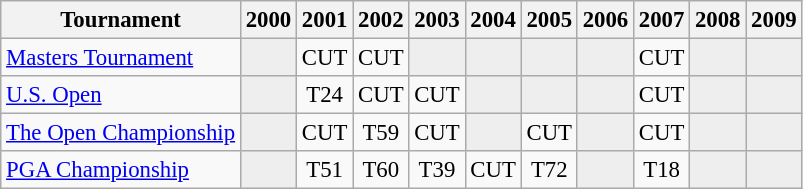<table class="wikitable" style="font-size:95%;text-align:center;">
<tr>
<th>Tournament</th>
<th>2000</th>
<th>2001</th>
<th>2002</th>
<th>2003</th>
<th>2004</th>
<th>2005</th>
<th>2006</th>
<th>2007</th>
<th>2008</th>
<th>2009</th>
</tr>
<tr>
<td align="left"><a href='#'>Masters Tournament</a></td>
<td style="background:#eeeeee;"></td>
<td>CUT</td>
<td>CUT</td>
<td style="background:#eeeeee;"></td>
<td style="background:#eeeeee;"></td>
<td style="background:#eeeeee;"></td>
<td style="background:#eeeeee;"></td>
<td>CUT</td>
<td style="background:#eeeeee;"></td>
<td style="background:#eeeeee;"></td>
</tr>
<tr>
<td align="left"><a href='#'>U.S. Open</a></td>
<td style="background:#eeeeee;"></td>
<td>T24</td>
<td>CUT</td>
<td>CUT</td>
<td style="background:#eeeeee;"></td>
<td style="background:#eeeeee;"></td>
<td style="background:#eeeeee;"></td>
<td>CUT</td>
<td style="background:#eeeeee;"></td>
<td style="background:#eeeeee;"></td>
</tr>
<tr>
<td align="left"><a href='#'>The Open Championship</a></td>
<td style="background:#eeeeee;"></td>
<td>CUT</td>
<td>T59</td>
<td>CUT</td>
<td style="background:#eeeeee;"></td>
<td>CUT</td>
<td style="background:#eeeeee;"></td>
<td>CUT</td>
<td style="background:#eeeeee;"></td>
<td style="background:#eeeeee;"></td>
</tr>
<tr>
<td align="left"><a href='#'>PGA Championship</a></td>
<td style="background:#eeeeee;"></td>
<td>T51</td>
<td>T60</td>
<td>T39</td>
<td>CUT</td>
<td>T72</td>
<td style="background:#eeeeee;"></td>
<td>T18</td>
<td style="background:#eeeeee;"></td>
<td style="background:#eeeeee;"></td>
</tr>
</table>
